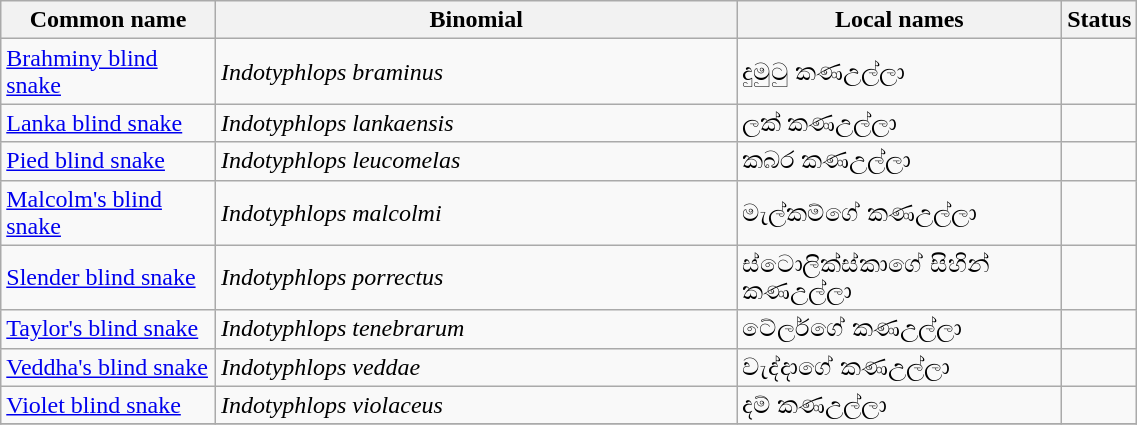<table width=60% class="wikitable">
<tr>
<th width=20%>Common name</th>
<th width=50%>Binomial</th>
<th width=40%>Local names</th>
<th width=20%>Status</th>
</tr>
<tr>
<td><a href='#'>Brahminy blind snake</a><br></td>
<td><em>Indotyphlops braminus</em></td>
<td>දුමු‍ටු කණඋල්ලා</td>
<td></td>
</tr>
<tr>
<td><a href='#'>Lanka blind snake</a></td>
<td><em>Indotyphlops lankaensis</em></td>
<td>ලක් කණඋල්ලා</td>
<td></td>
</tr>
<tr>
<td><a href='#'>Pied blind snake</a></td>
<td><em>Indotyphlops leucomelas</em></td>
<td>කබර කණඋල්ලා</td>
<td></td>
</tr>
<tr>
<td><a href='#'>Malcolm's blind snake</a></td>
<td><em>Indotyphlops malcolmi</em></td>
<td>මැල්කම්ගේ කණඋල්ලා</td>
<td></td>
</tr>
<tr>
<td><a href='#'>Slender blind snake</a></td>
<td><em>Indotyphlops porrectus</em></td>
<td>ස්ටොලික්ස්කාගේ සිහින් කණඋල්ලා</td>
<td></td>
</tr>
<tr>
<td><a href='#'>Taylor's blind snake</a></td>
<td><em>Indotyphlops tenebrarum</em></td>
<td>ටේලර්ගේ කණඋල්ලා</td>
<td></td>
</tr>
<tr>
<td><a href='#'>Veddha's blind snake</a></td>
<td><em>Indotyphlops veddae</em></td>
<td>වැද්දාගේ කණඋල්ලා</td>
<td></td>
</tr>
<tr>
<td><a href='#'>Violet blind snake</a></td>
<td><em>Indotyphlops violaceus</em></td>
<td>දම් කණඋල්ලා</td>
<td></td>
</tr>
<tr>
</tr>
</table>
